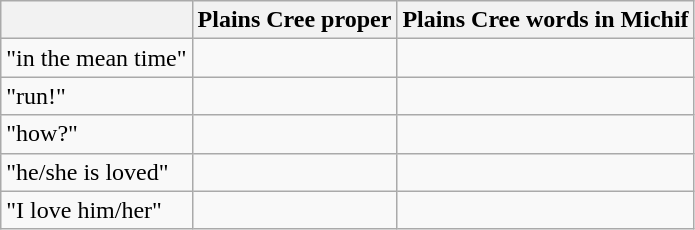<table class="wikitable">
<tr>
<th></th>
<th>Plains Cree proper</th>
<th>Plains Cree words in Michif</th>
</tr>
<tr>
<td>"in the mean time"</td>
<td align="center">  </td>
<td align="center"> </td>
</tr>
<tr>
<td>"run!"</td>
<td align="center">  </td>
<td align="center"> </td>
</tr>
<tr>
<td>"how?"</td>
<td align="center">  </td>
<td align="center"> </td>
</tr>
<tr>
<td>"he/she is loved"</td>
<td align="center">  </td>
<td align="center"> </td>
</tr>
<tr>
<td>"I love him/her"</td>
<td align="center">  </td>
<td align="center"> </td>
</tr>
</table>
